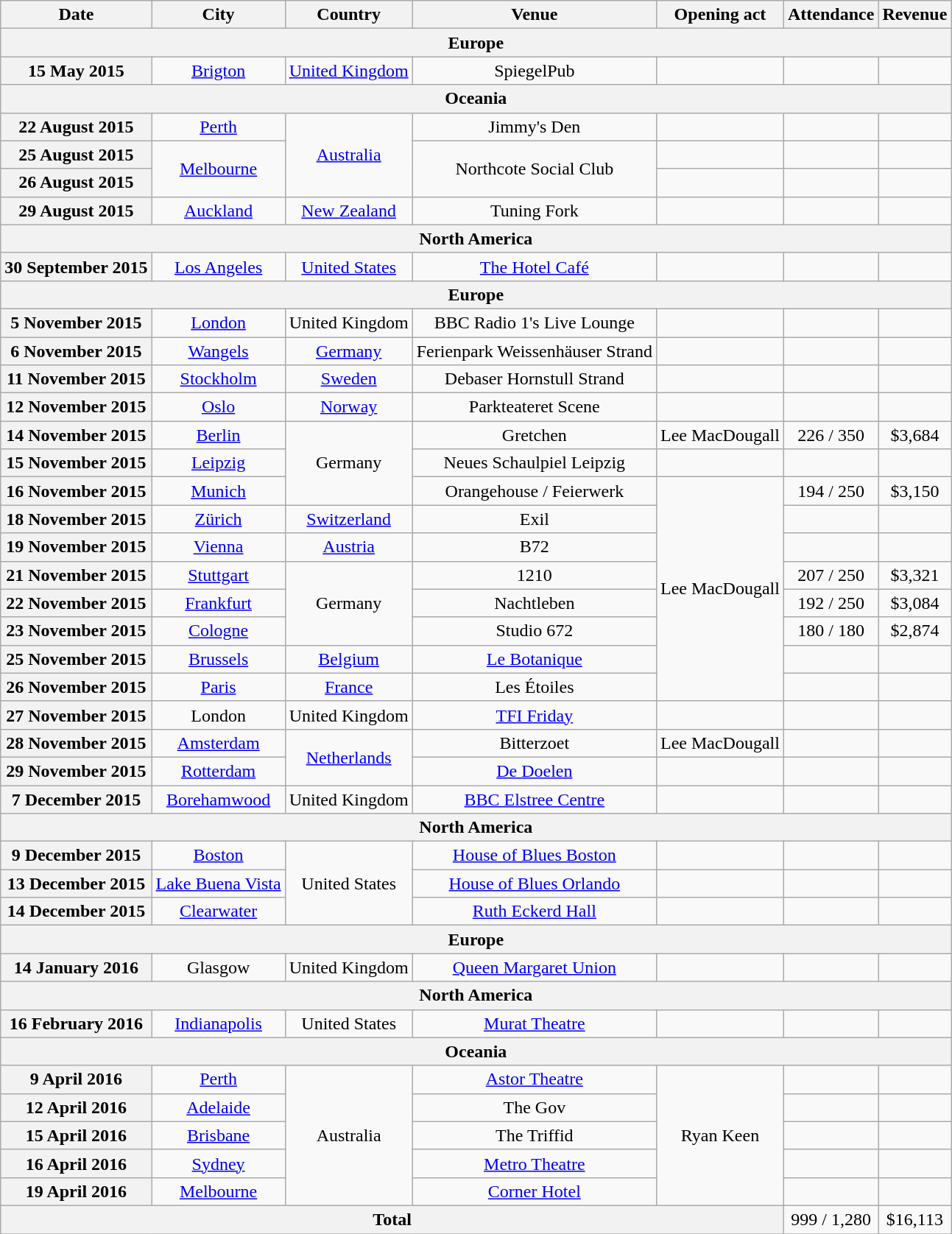<table class="wikitable plainrowheaders" style="text-align:center;">
<tr>
<th scope="col">Date</th>
<th scope="col">City</th>
<th scope="col">Country</th>
<th scope="col">Venue</th>
<th scope="col">Opening act</th>
<th scope="col">Attendance</th>
<th scope="col">Revenue</th>
</tr>
<tr>
<th colspan="7">Europe</th>
</tr>
<tr>
<th scope="row" style="text-align:center;">15 May 2015</th>
<td><a href='#'>Brigton</a></td>
<td><a href='#'>United Kingdom</a></td>
<td>SpiegelPub </td>
<td></td>
<td></td>
<td></td>
</tr>
<tr>
<th colspan="7">Oceania</th>
</tr>
<tr>
<th scope="row" style="text-align:center;">22 August 2015</th>
<td><a href='#'>Perth</a></td>
<td rowspan="3"><a href='#'>Australia</a></td>
<td>Jimmy's Den</td>
<td></td>
<td></td>
<td></td>
</tr>
<tr>
<th scope="row" style="text-align:center;">25 August 2015</th>
<td rowspan="2"><a href='#'>Melbourne</a></td>
<td rowspan="2">Northcote Social Club</td>
<td></td>
<td></td>
<td></td>
</tr>
<tr>
<th scope="row" style="text-align:center;">26 August 2015</th>
<td></td>
<td></td>
<td></td>
</tr>
<tr>
<th scope="row" style="text-align:center;">29 August 2015</th>
<td><a href='#'>Auckland</a></td>
<td><a href='#'>New Zealand</a></td>
<td>Tuning Fork</td>
<td></td>
<td></td>
<td></td>
</tr>
<tr>
<th colspan="7">North America</th>
</tr>
<tr>
<th scope="row" style="text-align:center;">30 September 2015</th>
<td><a href='#'>Los Angeles</a></td>
<td><a href='#'>United States</a></td>
<td><a href='#'>The Hotel Café</a></td>
<td></td>
<td></td>
<td></td>
</tr>
<tr>
<th colspan="7">Europe</th>
</tr>
<tr>
<th scope="row" style="text-align:center;">5 November 2015</th>
<td><a href='#'>London</a></td>
<td>United Kingdom</td>
<td>BBC Radio 1's Live Lounge</td>
<td></td>
<td></td>
</tr>
<tr>
<th scope="row" style="text-align:center;">6 November 2015</th>
<td><a href='#'>Wangels</a></td>
<td><a href='#'>Germany</a></td>
<td>Ferienpark Weissenhäuser Strand </td>
<td></td>
<td></td>
<td></td>
</tr>
<tr>
<th scope="row" style="text-align:center;">11 November 2015</th>
<td><a href='#'>Stockholm</a></td>
<td><a href='#'>Sweden</a></td>
<td>Debaser Hornstull Strand</td>
<td></td>
<td></td>
<td></td>
</tr>
<tr>
<th scope="row" style="text-align:center;">12 November 2015</th>
<td><a href='#'>Oslo</a></td>
<td><a href='#'>Norway</a></td>
<td>Parkteateret Scene</td>
<td></td>
<td></td>
<td></td>
</tr>
<tr>
<th scope="row" style="text-align:center;">14 November 2015</th>
<td><a href='#'>Berlin</a></td>
<td rowspan="3">Germany</td>
<td>Gretchen</td>
<td>Lee MacDougall</td>
<td>226 / 350</td>
<td>$3,684</td>
</tr>
<tr>
<th scope="row" style="text-align:center;">15 November 2015</th>
<td><a href='#'>Leipzig</a></td>
<td>Neues Schaulpiel Leipzig</td>
<td></td>
<td></td>
</tr>
<tr>
<th scope="row" style="text-align:center;">16 November 2015</th>
<td><a href='#'>Munich</a></td>
<td>Orangehouse / Feierwerk</td>
<td rowspan="8">Lee MacDougall</td>
<td>194 / 250</td>
<td>$3,150</td>
</tr>
<tr>
<th scope="row" style="text-align:center;">18 November 2015</th>
<td><a href='#'>Zürich</a></td>
<td><a href='#'>Switzerland</a></td>
<td>Exil</td>
<td></td>
<td></td>
</tr>
<tr>
<th scope="row" style="text-align:center;">19 November 2015</th>
<td><a href='#'>Vienna</a></td>
<td><a href='#'>Austria</a></td>
<td>B72</td>
<td></td>
<td></td>
</tr>
<tr>
<th scope="row" style="text-align:center;">21 November 2015</th>
<td><a href='#'>Stuttgart</a></td>
<td rowspan="3">Germany</td>
<td>1210</td>
<td>207 / 250</td>
<td>$3,321</td>
</tr>
<tr>
<th scope="row" style="text-align:center;">22 November 2015</th>
<td><a href='#'>Frankfurt</a></td>
<td>Nachtleben</td>
<td>192 / 250</td>
<td>$3,084</td>
</tr>
<tr>
<th scope="row" style="text-align:center;">23 November 2015</th>
<td><a href='#'>Cologne</a></td>
<td>Studio 672</td>
<td>180 / 180</td>
<td>$2,874</td>
</tr>
<tr>
<th scope="row" style="text-align:center;">25 November 2015</th>
<td><a href='#'>Brussels</a></td>
<td><a href='#'>Belgium</a></td>
<td><a href='#'>Le Botanique</a></td>
<td></td>
<td></td>
</tr>
<tr>
<th scope="row" style="text-align:center;">26 November 2015</th>
<td><a href='#'>Paris</a></td>
<td><a href='#'>France</a></td>
<td>Les Étoiles</td>
<td></td>
<td></td>
</tr>
<tr>
<th scope="row" style="text-align:center;">27 November 2015</th>
<td>London</td>
<td>United Kingdom</td>
<td><a href='#'>TFI Friday</a></td>
<td></td>
<td></td>
<td></td>
</tr>
<tr>
<th scope="row" style="text-align:center;">28 November 2015</th>
<td><a href='#'>Amsterdam</a></td>
<td rowspan="2"><a href='#'>Netherlands</a></td>
<td>Bitterzoet</td>
<td>Lee MacDougall</td>
<td></td>
<td></td>
</tr>
<tr>
<th scope="row" style="text-align:center;">29 November 2015</th>
<td><a href='#'>Rotterdam</a></td>
<td><a href='#'>De Doelen</a></td>
<td></td>
<td></td>
<td></td>
</tr>
<tr>
<th scope="row" style="text-align:center;">7 December 2015</th>
<td><a href='#'>Borehamwood</a></td>
<td>United Kingdom</td>
<td><a href='#'>BBC Elstree Centre</a> </td>
<td></td>
<td></td>
<td></td>
</tr>
<tr>
<th colspan="7">North America</th>
</tr>
<tr>
<th scope="row" style="text-align:center;">9 December 2015</th>
<td><a href='#'>Boston</a></td>
<td rowspan="3">United States</td>
<td><a href='#'>House of Blues Boston</a></td>
<td></td>
<td></td>
<td></td>
</tr>
<tr>
<th scope="row" style="text-align:center;">13 December 2015</th>
<td><a href='#'>Lake Buena Vista</a></td>
<td><a href='#'>House of Blues Orlando</a></td>
<td></td>
<td></td>
<td></td>
</tr>
<tr>
<th scope="row" style="text-align:center;">14 December 2015</th>
<td><a href='#'>Clearwater</a></td>
<td><a href='#'>Ruth Eckerd Hall</a></td>
<td></td>
<td></td>
<td></td>
</tr>
<tr>
<th colspan="7">Europe</th>
</tr>
<tr>
<th scope="row" style="text-align:center;">14 January 2016</th>
<td>Glasgow</td>
<td>United Kingdom</td>
<td><a href='#'>Queen Margaret Union</a></td>
<td></td>
<td></td>
<td></td>
</tr>
<tr>
<th colspan="7">North America</th>
</tr>
<tr>
<th scope="row" style="text-align:center;">16 February 2016</th>
<td><a href='#'>Indianapolis</a></td>
<td>United States</td>
<td><a href='#'>Murat Theatre</a></td>
<td></td>
<td></td>
<td></td>
</tr>
<tr>
<th colspan="7">Oceania</th>
</tr>
<tr>
<th scope="row" style="text-align:center;">9 April 2016</th>
<td><a href='#'>Perth</a></td>
<td rowspan="5">Australia</td>
<td><a href='#'>Astor Theatre</a></td>
<td rowspan="5">Ryan Keen</td>
<td></td>
<td></td>
</tr>
<tr>
<th scope="row" style="text-align:center;">12 April 2016</th>
<td><a href='#'>Adelaide</a></td>
<td>The Gov </td>
<td></td>
<td></td>
</tr>
<tr>
<th scope="row" style="text-align:center;">15 April 2016</th>
<td><a href='#'>Brisbane</a></td>
<td>The Triffid</td>
<td></td>
<td></td>
</tr>
<tr>
<th scope="row" style="text-align:center;">16 April 2016</th>
<td><a href='#'>Sydney</a></td>
<td><a href='#'>Metro Theatre</a></td>
<td></td>
<td></td>
</tr>
<tr>
<th scope="row" style="text-align:center;">19 April 2016</th>
<td><a href='#'>Melbourne</a></td>
<td><a href='#'>Corner Hotel</a></td>
<td></td>
<td></td>
</tr>
<tr>
<th colspan="5">Total</th>
<td>999 / 1,280</td>
<td>$16,113</td>
</tr>
<tr>
</tr>
</table>
